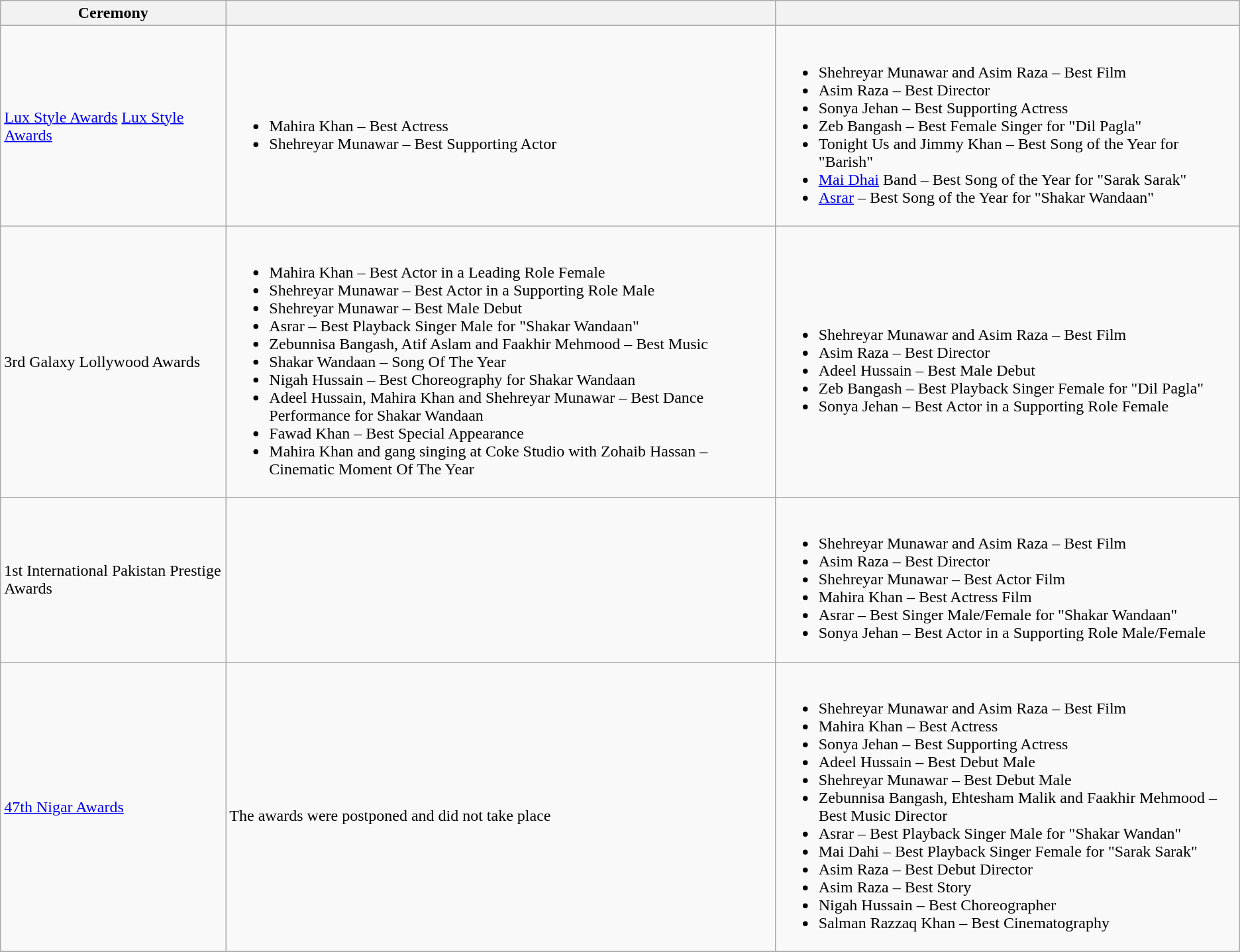<table class="wikitable">
<tr>
<th>Ceremony</th>
<th></th>
<th></th>
</tr>
<tr>
<td><a href='#'>Lux Style Awards</a> <a href='#'>Lux Style Awards</a> <br></td>
<td><br><ul><li>Mahira Khan – Best Actress</li><li>Shehreyar Munawar – Best Supporting Actor</li></ul></td>
<td><br><ul><li>Shehreyar Munawar and Asim Raza – Best Film</li><li>Asim Raza – Best Director</li><li>Sonya Jehan – Best Supporting Actress</li><li>Zeb Bangash – Best Female Singer for "Dil Pagla"</li><li>Tonight Us and Jimmy Khan – Best Song of the Year for "Barish"</li><li><a href='#'>Mai Dhai</a> Band – Best Song of the Year for "Sarak Sarak"</li><li><a href='#'>Asrar</a> – Best Song of the Year for "Shakar Wandaan"</li></ul></td>
</tr>
<tr>
<td>3rd Galaxy Lollywood Awards</td>
<td><br><ul><li>Mahira Khan – Best Actor in a Leading Role Female</li><li>Shehreyar Munawar – Best Actor in a Supporting Role Male</li><li>Shehreyar Munawar – Best Male Debut</li><li>Asrar – Best Playback Singer Male for "Shakar Wandaan"</li><li>Zebunnisa Bangash, Atif Aslam and Faakhir Mehmood – Best Music</li><li>Shakar Wandaan – Song Of The Year</li><li>Nigah Hussain –  Best Choreography for Shakar Wandaan</li><li>Adeel Hussain, Mahira Khan and Shehreyar Munawar – Best Dance Performance for Shakar Wandaan</li><li>Fawad Khan – Best Special Appearance</li><li>Mahira Khan and gang singing at Coke Studio with Zohaib Hassan – Cinematic Moment Of The Year</li></ul></td>
<td><br><ul><li>Shehreyar Munawar and Asim Raza – Best Film</li><li>Asim Raza – Best Director</li><li>Adeel Hussain – Best Male Debut</li><li>Zeb Bangash – Best Playback Singer Female for "Dil Pagla"</li><li>Sonya Jehan – Best Actor in a Supporting Role Female</li></ul></td>
</tr>
<tr>
<td>1st International Pakistan Prestige Awards</td>
<td></td>
<td><br><ul><li>Shehreyar Munawar and Asim Raza – Best Film</li><li>Asim Raza – Best Director</li><li>Shehreyar Munawar – Best Actor Film</li><li>Mahira Khan – Best Actress Film</li><li>Asrar – Best Singer Male/Female for "Shakar Wandaan"</li><li>Sonya Jehan – Best Actor in a Supporting Role Male/Female</li></ul></td>
</tr>
<tr>
<td><a href='#'>47th Nigar Awards</a></td>
<td><br>The awards were postponed and did not take place</td>
<td><br><ul><li>Shehreyar Munawar and Asim Raza – Best Film</li><li>Mahira Khan – Best Actress</li><li>Sonya Jehan – Best Supporting Actress</li><li>Adeel Hussain – Best Debut Male</li><li>Shehreyar Munawar – Best Debut Male</li><li>Zebunnisa Bangash, Ehtesham Malik and Faakhir Mehmood – Best Music Director</li><li>Asrar – Best Playback Singer Male for "Shakar Wandan"</li><li>Mai Dahi – Best Playback Singer Female for "Sarak Sarak"</li><li>Asim Raza – Best Debut Director</li><li>Asim Raza – Best Story</li><li>Nigah Hussain – Best Choreographer</li><li>Salman Razzaq Khan – Best Cinematography</li></ul></td>
</tr>
<tr>
</tr>
</table>
